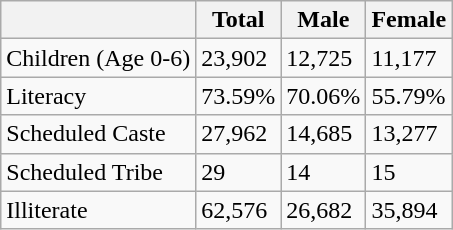<table class="wikitable">
<tr>
<th></th>
<th>Total</th>
<th>Male</th>
<th>Female</th>
</tr>
<tr>
<td>Children (Age 0-6)</td>
<td>23,902</td>
<td>12,725</td>
<td>11,177</td>
</tr>
<tr>
<td>Literacy</td>
<td>73.59%</td>
<td>70.06%</td>
<td>55.79%</td>
</tr>
<tr>
<td>Scheduled Caste</td>
<td>27,962</td>
<td>14,685</td>
<td>13,277</td>
</tr>
<tr>
<td>Scheduled Tribe</td>
<td>29</td>
<td>14</td>
<td>15</td>
</tr>
<tr>
<td>Illiterate</td>
<td>62,576</td>
<td>26,682</td>
<td>35,894</td>
</tr>
</table>
